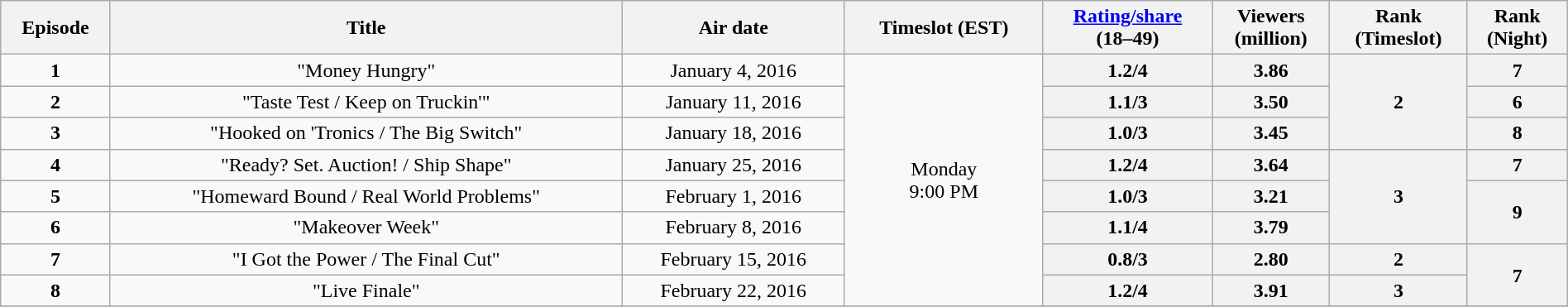<table class="wikitable plainrowheaders" style="text-align:center; width:100%;">
<tr>
<th scope="col">Episode</th>
<th scope="col">Title</th>
<th scope="col">Air date</th>
<th scope="col">Timeslot (EST)</th>
<th scope="col"><a href='#'>Rating/share</a><br>(18–49)</th>
<th scope="col">Viewers<br>(million)</th>
<th scope="col">Rank<br>(Timeslot)</th>
<th scope="col">Rank<br>(Night)</th>
</tr>
<tr>
<td style="text-align:center"><strong>1</strong></td>
<td style="text-align:center">"Money Hungry"</td>
<td style="text-align:center">January 4, 2016</td>
<td style="text-align:center" rowspan="8">Monday <br>9:00 PM</td>
<th>1.2/4</th>
<th>3.86</th>
<th rowspan=3>2</th>
<th>7</th>
</tr>
<tr>
<td style="text-align:center"><strong>2</strong></td>
<td style="text-align:center">"Taste Test / Keep on Truckin'"</td>
<td style="text-align:center">January 11, 2016</td>
<th>1.1/3</th>
<th>3.50</th>
<th>6</th>
</tr>
<tr>
<td style="text-align:center"><strong>3</strong></td>
<td style="text-align:center">"Hooked on 'Tronics / The Big Switch"</td>
<td style="text-align:center">January 18, 2016</td>
<th>1.0/3</th>
<th>3.45</th>
<th>8</th>
</tr>
<tr>
<td style="text-align:center"><strong>4</strong></td>
<td style="text-align:center">"Ready? Set. Auction! / Ship Shape"</td>
<td style="text-align:center">January 25, 2016</td>
<th>1.2/4</th>
<th>3.64</th>
<th rowspan=3>3</th>
<th>7</th>
</tr>
<tr>
<td style="text-align:center"><strong>5</strong></td>
<td style="text-align:center">"Homeward Bound / Real World Problems"</td>
<td style="text-align:center">February 1, 2016</td>
<th>1.0/3</th>
<th>3.21</th>
<th rowspan=2>9</th>
</tr>
<tr>
<td style="text-align:center"><strong>6</strong></td>
<td style="text-align:center">"Makeover Week"</td>
<td style="text-align:center">February 8, 2016</td>
<th>1.1/4</th>
<th>3.79</th>
</tr>
<tr>
<td style="text-align:center"><strong>7</strong></td>
<td style="text-align:center">"I Got the Power / The Final Cut"</td>
<td style="text-align:center">February 15, 2016</td>
<th>0.8/3</th>
<th>2.80</th>
<th>2</th>
<th rowspan="2">7</th>
</tr>
<tr>
<td style="text-align:center"><strong>8</strong></td>
<td style="text-align:center">"Live Finale"</td>
<td style="text-align:center">February 22, 2016</td>
<th>1.2/4</th>
<th>3.91</th>
<th>3</th>
</tr>
<tr>
</tr>
</table>
